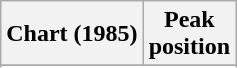<table class="wikitable plainrowheaders" style="text-align:center">
<tr>
<th scope="col">Chart (1985)</th>
<th scope="col">Peak<br> position</th>
</tr>
<tr>
</tr>
<tr>
</tr>
</table>
